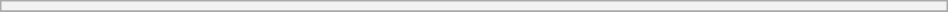<table class="wikitable sortable collapsible collapsed" style="min-width:50%">
<tr>
<th colspan=6 style="font-size:88%"><a href='#'></a></th>
</tr>
<tr>
</tr>
</table>
